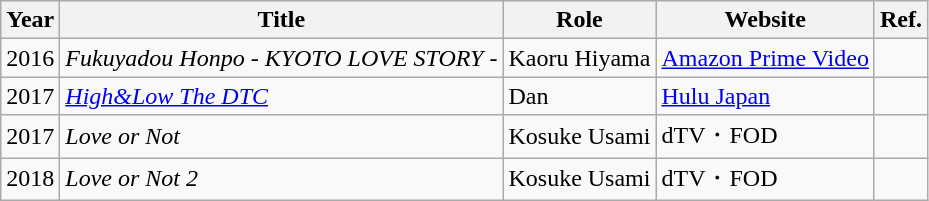<table class="wikitable">
<tr>
<th>Year</th>
<th>Title</th>
<th>Role</th>
<th>Website</th>
<th>Ref.</th>
</tr>
<tr>
<td>2016</td>
<td><em>Fukuyadou Honpo - KYOTO LOVE STORY -</em></td>
<td>Kaoru Hiyama</td>
<td><a href='#'>Amazon Prime Video</a></td>
<td></td>
</tr>
<tr>
<td>2017</td>
<td><em><a href='#'>High&Low The DTC</a></em></td>
<td>Dan</td>
<td><a href='#'>Hulu Japan</a></td>
<td></td>
</tr>
<tr>
<td>2017</td>
<td><em>Love or Not</em></td>
<td>Kosuke Usami</td>
<td>dTV・FOD</td>
<td></td>
</tr>
<tr>
<td>2018</td>
<td><em>Love or Not 2</em></td>
<td>Kosuke Usami</td>
<td>dTV・FOD</td>
<td></td>
</tr>
</table>
